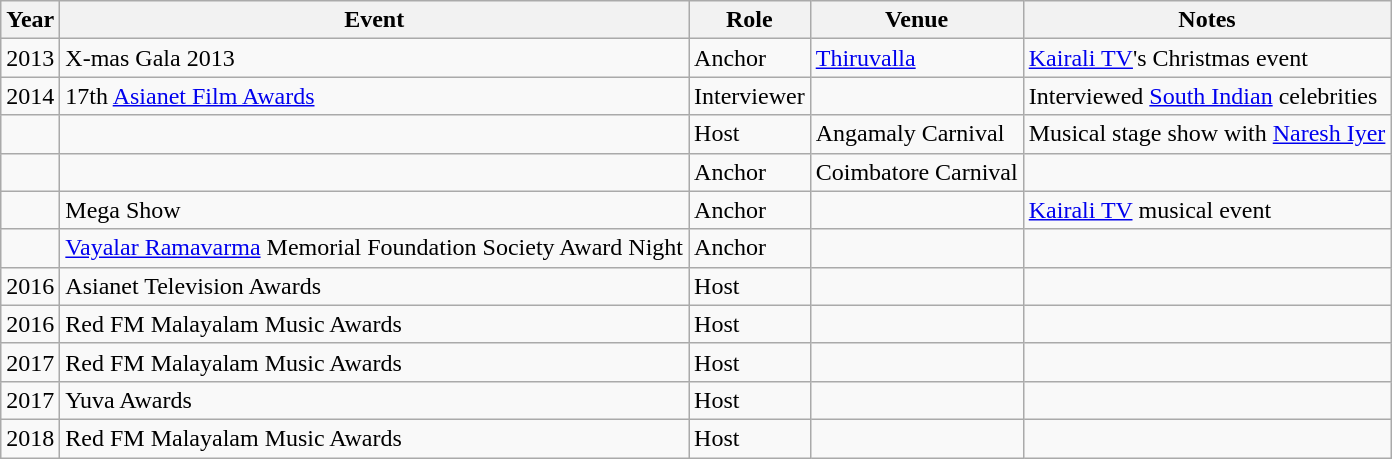<table class="wikitable">
<tr>
<th>Year</th>
<th>Event</th>
<th>Role</th>
<th>Venue</th>
<th>Notes</th>
</tr>
<tr>
<td>2013</td>
<td>X-mas Gala 2013</td>
<td>Anchor</td>
<td><a href='#'>Thiruvalla</a></td>
<td><a href='#'>Kairali TV</a>'s Christmas event</td>
</tr>
<tr>
<td>2014</td>
<td>17th <a href='#'>Asianet Film Awards</a></td>
<td>Interviewer</td>
<td></td>
<td>Interviewed <a href='#'>South Indian</a> celebrities</td>
</tr>
<tr>
<td></td>
<td></td>
<td>Host</td>
<td>Angamaly Carnival</td>
<td>Musical stage show with <a href='#'>Naresh Iyer</a></td>
</tr>
<tr>
<td></td>
<td></td>
<td>Anchor</td>
<td>Coimbatore Carnival</td>
<td></td>
</tr>
<tr>
<td></td>
<td>Mega Show</td>
<td>Anchor</td>
<td></td>
<td><a href='#'>Kairali TV</a> musical event</td>
</tr>
<tr>
<td></td>
<td><a href='#'>Vayalar Ramavarma</a> Memorial Foundation Society Award Night</td>
<td>Anchor</td>
<td></td>
<td></td>
</tr>
<tr>
<td>2016</td>
<td>Asianet Television Awards</td>
<td>Host</td>
<td></td>
<td></td>
</tr>
<tr>
<td>2016</td>
<td>Red FM Malayalam Music Awards</td>
<td>Host</td>
<td></td>
<td></td>
</tr>
<tr>
<td>2017</td>
<td>Red FM Malayalam Music Awards</td>
<td>Host</td>
<td></td>
<td></td>
</tr>
<tr>
<td>2017</td>
<td>Yuva Awards</td>
<td>Host</td>
<td></td>
<td></td>
</tr>
<tr>
<td>2018</td>
<td>Red FM Malayalam Music Awards</td>
<td>Host</td>
<td></td>
<td></td>
</tr>
</table>
